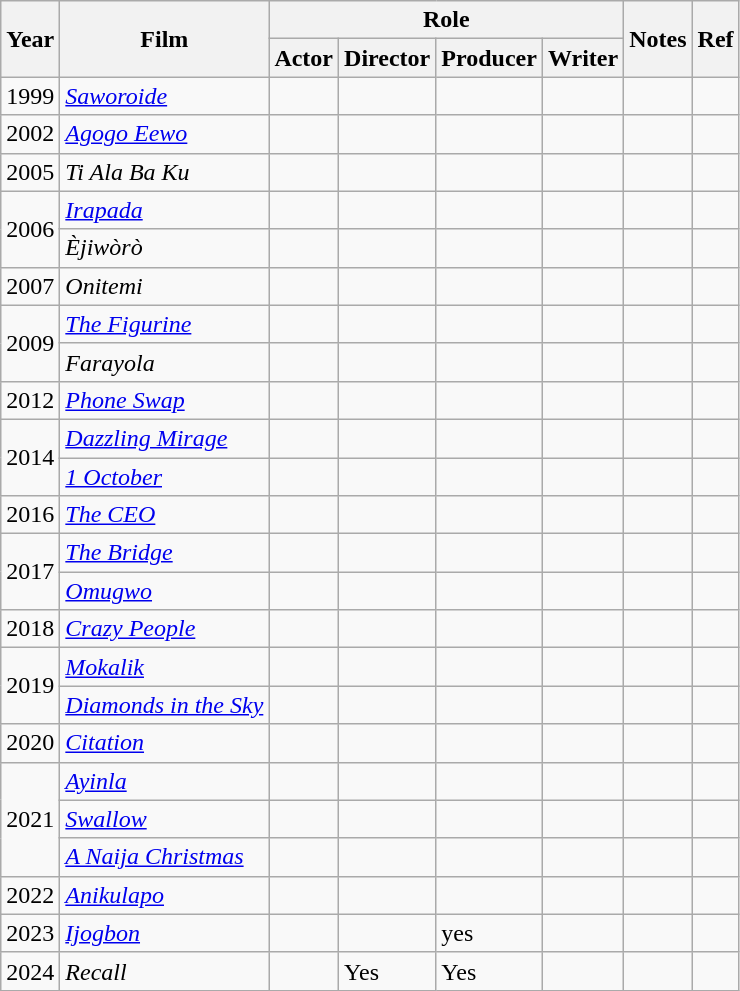<table class="wikitable">
<tr>
<th rowspan="2">Year</th>
<th rowspan="2">Film</th>
<th colspan="4">Role</th>
<th rowspan="2">Notes</th>
<th rowspan="2">Ref</th>
</tr>
<tr>
<th>Actor</th>
<th>Director</th>
<th>Producer</th>
<th>Writer</th>
</tr>
<tr>
<td>1999</td>
<td><em><a href='#'>Saworoide</a></em></td>
<td></td>
<td></td>
<td></td>
<td></td>
<td></td>
<td></td>
</tr>
<tr>
<td>2002</td>
<td><em><a href='#'>Agogo Eewo</a></em></td>
<td></td>
<td></td>
<td></td>
<td></td>
<td></td>
<td></td>
</tr>
<tr>
<td>2005</td>
<td><em>Ti Ala Ba Ku</em></td>
<td></td>
<td></td>
<td></td>
<td></td>
<td></td>
<td></td>
</tr>
<tr>
<td rowspan="2">2006</td>
<td><em><a href='#'>Irapada</a></em></td>
<td></td>
<td></td>
<td></td>
<td></td>
<td></td>
<td></td>
</tr>
<tr>
<td><em>Èjiwòrò</em></td>
<td></td>
<td></td>
<td></td>
<td></td>
<td></td>
<td></td>
</tr>
<tr>
<td>2007</td>
<td><em>Onitemi</em></td>
<td></td>
<td></td>
<td></td>
<td></td>
<td></td>
<td></td>
</tr>
<tr>
<td rowspan="2">2009</td>
<td><em><a href='#'>The Figurine</a></em></td>
<td></td>
<td></td>
<td></td>
<td></td>
<td></td>
<td></td>
</tr>
<tr>
<td><em>Farayola</em></td>
<td></td>
<td></td>
<td></td>
<td></td>
<td></td>
<td></td>
</tr>
<tr>
<td>2012</td>
<td><em><a href='#'>Phone Swap</a></em></td>
<td></td>
<td></td>
<td></td>
<td></td>
<td></td>
<td></td>
</tr>
<tr>
<td rowspan="2">2014</td>
<td><em><a href='#'>Dazzling Mirage</a></em></td>
<td></td>
<td></td>
<td></td>
<td></td>
<td></td>
<td></td>
</tr>
<tr>
<td><a href='#'><em>1 October</em></a></td>
<td></td>
<td></td>
<td></td>
<td></td>
<td></td>
<td></td>
</tr>
<tr>
<td>2016</td>
<td><em><a href='#'>The CEO</a></em></td>
<td></td>
<td></td>
<td></td>
<td></td>
<td></td>
<td></td>
</tr>
<tr>
<td rowspan="2">2017</td>
<td><a href='#'><em>The Bridge</em></a></td>
<td></td>
<td></td>
<td></td>
<td></td>
<td></td>
<td></td>
</tr>
<tr>
<td><em><a href='#'>Omugwo</a></em></td>
<td></td>
<td></td>
<td></td>
<td></td>
<td></td>
<td></td>
</tr>
<tr>
<td>2018</td>
<td><em><a href='#'>Crazy People</a></em></td>
<td></td>
<td></td>
<td></td>
<td></td>
<td></td>
<td></td>
</tr>
<tr>
<td rowspan="2">2019</td>
<td><em><a href='#'>Mokalik</a></em></td>
<td></td>
<td></td>
<td></td>
<td></td>
<td></td>
<td></td>
</tr>
<tr>
<td><em><a href='#'>Diamonds in the Sky</a></em></td>
<td></td>
<td></td>
<td></td>
<td></td>
<td></td>
<td></td>
</tr>
<tr>
<td>2020</td>
<td><a href='#'><em>Citation</em></a></td>
<td></td>
<td></td>
<td></td>
<td></td>
<td></td>
<td></td>
</tr>
<tr>
<td rowspan="3">2021</td>
<td><a href='#'><em>Ayinla</em></a></td>
<td></td>
<td></td>
<td></td>
<td></td>
<td></td>
<td></td>
</tr>
<tr>
<td><a href='#'><em>Swallow</em></a></td>
<td></td>
<td></td>
<td></td>
<td></td>
<td></td>
<td></td>
</tr>
<tr>
<td><em><a href='#'>A Naija Christmas</a></em></td>
<td></td>
<td></td>
<td></td>
<td></td>
<td></td>
<td></td>
</tr>
<tr>
<td>2022</td>
<td><a href='#'><em>Anikulapo</em></a></td>
<td></td>
<td></td>
<td></td>
<td></td>
<td></td>
<td></td>
</tr>
<tr>
<td>2023</td>
<td><em><a href='#'>Ijogbon</a></em> </td>
<td></td>
<td></td>
<td>yes</td>
<td></td>
<td></td>
<td></td>
</tr>
<tr>
<td>2024</td>
<td><em>Recall</em></td>
<td></td>
<td>Yes</td>
<td>Yes</td>
<td></td>
<td></td>
<td></td>
</tr>
</table>
